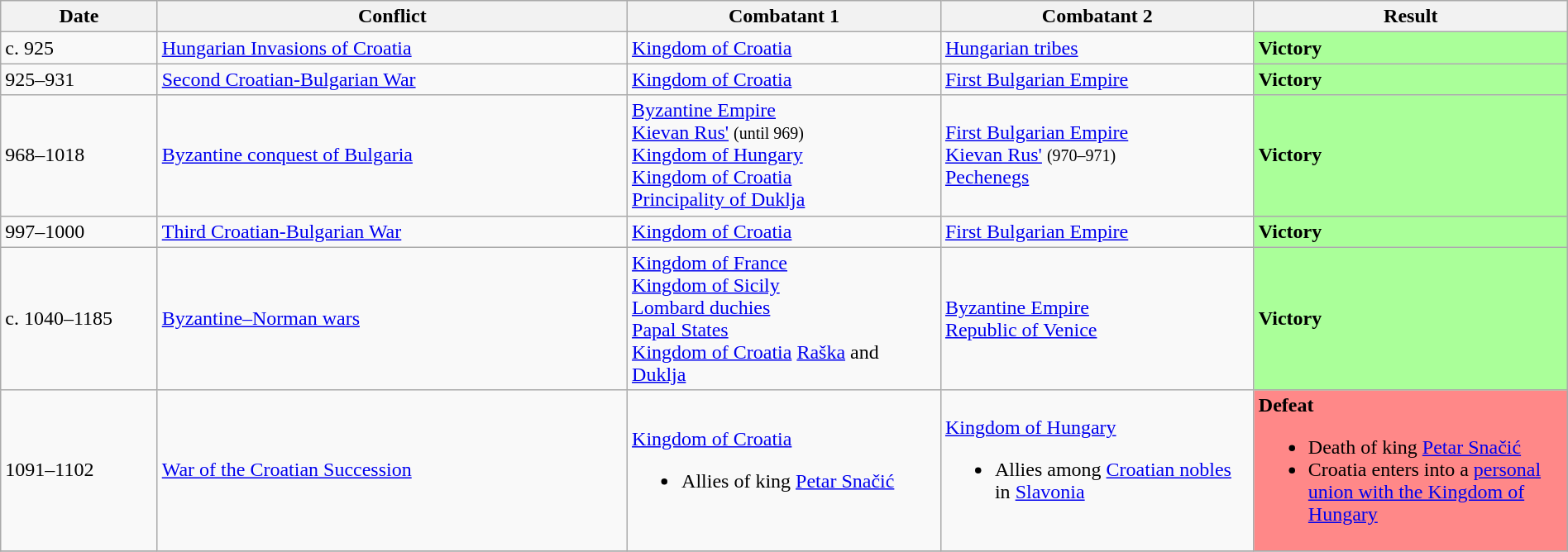<table class="wikitable" width="100%">
<tr>
<th width="10%">Date</th>
<th width="30%">Conflict</th>
<th width="20%">Combatant 1</th>
<th width="20%">Combatant 2</th>
<th width="20%">Result</th>
</tr>
<tr>
<td>c. 925</td>
<td><a href='#'>Hungarian Invasions of Croatia</a></td>
<td> <a href='#'>Kingdom of Croatia</a></td>
<td><a href='#'>Hungarian tribes</a></td>
<td style="background:#AF9"><strong>Victory</strong></td>
</tr>
<tr>
<td>925–931</td>
<td><a href='#'>Second Croatian-Bulgarian War</a></td>
<td> <a href='#'>Kingdom of Croatia</a></td>
<td> <a href='#'>First Bulgarian Empire</a></td>
<td style="background:#AF9"><strong>Victory</strong></td>
</tr>
<tr>
<td>968–1018</td>
<td><a href='#'>Byzantine conquest of Bulgaria</a></td>
<td> <a href='#'>Byzantine Empire</a><br> <a href='#'>Kievan Rus'</a> <small>(until 969)<br></small> <a href='#'>Kingdom of Hungary</a><br> <a href='#'>Kingdom of Croatia</a><br><a href='#'>Principality of Duklja</a></td>
<td> <a href='#'>First Bulgarian Empire</a><br> <a href='#'>Kievan Rus'</a> <small>(970–971)</small><br><a href='#'>Pechenegs</a></td>
<td style="background:#AF9"><strong>Victory</strong></td>
</tr>
<tr>
<td>997–1000</td>
<td><a href='#'>Third Croatian-Bulgarian War</a></td>
<td> <a href='#'>Kingdom of Croatia</a></td>
<td> <a href='#'>First Bulgarian Empire</a></td>
<td style="background:#AF9"><strong>Victory</strong></td>
</tr>
<tr>
<td>c. 1040–1185</td>
<td><a href='#'>Byzantine–Norman wars</a></td>
<td> <a href='#'>Kingdom of France</a><br> <a href='#'>Kingdom of Sicily</a><br> <a href='#'>Lombard duchies</a><br> <a href='#'>Papal States</a><br> <a href='#'>Kingdom of Croatia</a>
 <a href='#'>Raška</a> and <a href='#'>Duklja</a></td>
<td> <a href='#'>Byzantine Empire</a><br> <a href='#'>Republic of Venice</a><br></td>
<td style="background:#AF9"><strong>Victory</strong></td>
</tr>
<tr>
<td>1091–1102</td>
<td><a href='#'>War of the Croatian Succession</a></td>
<td> <a href='#'>Kingdom of Croatia</a><br><ul><li>Allies of king <a href='#'>Petar Snačić</a></li></ul></td>
<td> <a href='#'>Kingdom of Hungary</a><br><ul><li>Allies among <a href='#'>Croatian nobles</a> in <a href='#'>Slavonia</a></li></ul></td>
<td style="background:#F88"><strong>Defeat</strong><br><ul><li>Death of king <a href='#'>Petar Snačić</a></li><li>Croatia enters into a <a href='#'>personal union with the Kingdom of Hungary</a></li></ul></td>
</tr>
<tr>
</tr>
</table>
